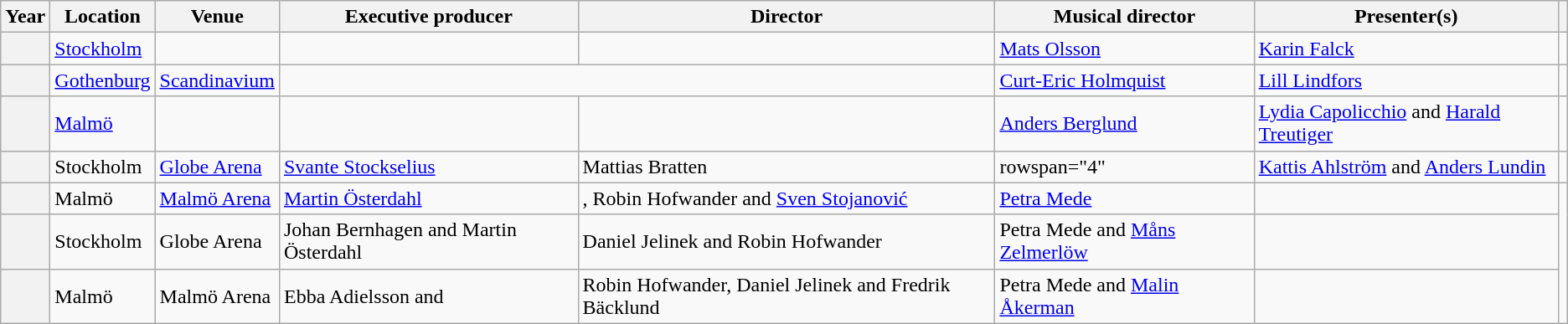<table class="wikitable plainrowheaders">
<tr>
<th scope="col">Year</th>
<th scope="col">Location</th>
<th scope="col">Venue</th>
<th scope="col">Executive producer</th>
<th scope="col">Director</th>
<th scope="col">Musical director</th>
<th scope="col">Presenter(s)</th>
<th scope="col"></th>
</tr>
<tr>
<th scope="row"></th>
<td><a href='#'>Stockholm</a></td>
<td></td>
<td></td>
<td></td>
<td><a href='#'>Mats Olsson</a></td>
<td><a href='#'>Karin Falck</a></td>
<td></td>
</tr>
<tr>
<th scope="row"></th>
<td><a href='#'>Gothenburg</a></td>
<td><a href='#'>Scandinavium</a></td>
<td colspan="2"></td>
<td><a href='#'>Curt-Eric Holmquist</a></td>
<td><a href='#'>Lill Lindfors</a></td>
<td></td>
</tr>
<tr>
<th scope="row"></th>
<td><a href='#'>Malmö</a></td>
<td></td>
<td></td>
<td></td>
<td><a href='#'>Anders Berglund</a></td>
<td><a href='#'>Lydia Capolicchio</a> and <a href='#'>Harald Treutiger</a></td>
<td></td>
</tr>
<tr>
<th scope="row"></th>
<td>Stockholm</td>
<td><a href='#'>Globe Arena</a></td>
<td><a href='#'>Svante Stockselius</a></td>
<td>Mattias Bratten</td>
<td>rowspan="4" </td>
<td><a href='#'>Kattis Ahlström</a> and <a href='#'>Anders Lundin</a></td>
<td></td>
</tr>
<tr>
<th scope="row"></th>
<td>Malmö</td>
<td><a href='#'>Malmö Arena</a></td>
<td><a href='#'>Martin Österdahl</a></td>
<td>, Robin Hofwander and <a href='#'>Sven Stojanović</a></td>
<td><a href='#'>Petra Mede</a></td>
<td></td>
</tr>
<tr>
<th scope="row"></th>
<td>Stockholm</td>
<td>Globe Arena</td>
<td>Johan Bernhagen and Martin Österdahl</td>
<td>Daniel Jelinek and Robin Hofwander</td>
<td>Petra Mede and <a href='#'>Måns Zelmerlöw</a></td>
<td></td>
</tr>
<tr>
<th scope="row"></th>
<td>Malmö</td>
<td>Malmö Arena</td>
<td>Ebba Adielsson and </td>
<td>Robin Hofwander, Daniel Jelinek and Fredrik Bäcklund</td>
<td>Petra Mede and <a href='#'>Malin Åkerman</a></td>
<td></td>
</tr>
</table>
